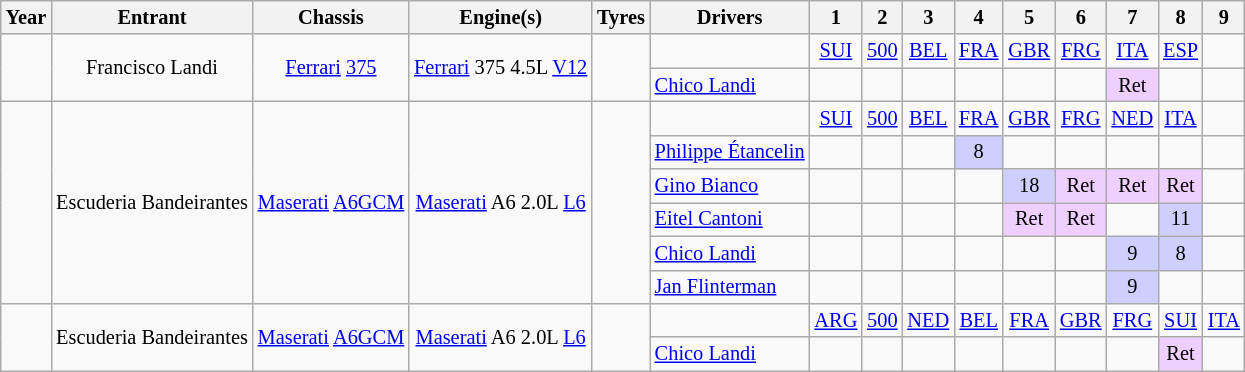<table class="wikitable" style="text-align:center; font-size:85%">
<tr>
<th>Year</th>
<th>Entrant</th>
<th>Chassis</th>
<th>Engine(s)</th>
<th>Tyres</th>
<th>Drivers</th>
<th>1</th>
<th>2</th>
<th>3</th>
<th>4</th>
<th>5</th>
<th>6</th>
<th>7</th>
<th>8</th>
<th>9</th>
</tr>
<tr>
<td rowspan="2"></td>
<td rowspan="2">Francisco Landi</td>
<td rowspan="2"><a href='#'>Ferrari</a> <a href='#'>375</a></td>
<td rowspan="2"><a href='#'>Ferrari</a> 375 4.5L <a href='#'>V12</a></td>
<td rowspan="2"></td>
<td></td>
<td><a href='#'>SUI</a></td>
<td><a href='#'>500</a></td>
<td><a href='#'>BEL</a></td>
<td><a href='#'>FRA</a></td>
<td><a href='#'>GBR</a></td>
<td><a href='#'>FRG</a></td>
<td><a href='#'>ITA</a></td>
<td><a href='#'>ESP</a></td>
<td></td>
</tr>
<tr>
<td align="left"> <a href='#'>Chico Landi</a></td>
<td></td>
<td></td>
<td></td>
<td></td>
<td></td>
<td></td>
<td style="background:#EFCFFF;">Ret</td>
<td></td>
<td></td>
</tr>
<tr>
<td rowspan="6"></td>
<td rowspan="6">Escuderia Bandeirantes</td>
<td rowspan="6"><a href='#'>Maserati</a> <a href='#'>A6GCM</a></td>
<td rowspan="6"><a href='#'>Maserati</a> A6 2.0L <a href='#'>L6</a></td>
<td rowspan="6"></td>
<td></td>
<td><a href='#'>SUI</a></td>
<td><a href='#'>500</a></td>
<td><a href='#'>BEL</a></td>
<td><a href='#'>FRA</a></td>
<td><a href='#'>GBR</a></td>
<td><a href='#'>FRG</a></td>
<td><a href='#'>NED</a></td>
<td><a href='#'>ITA</a></td>
<td></td>
</tr>
<tr>
<td align="left"> <a href='#'>Philippe Étancelin</a></td>
<td></td>
<td></td>
<td></td>
<td style="background:#cfcfff;">8</td>
<td></td>
<td></td>
<td></td>
<td></td>
<td></td>
</tr>
<tr>
<td align="left"> <a href='#'>Gino Bianco</a></td>
<td></td>
<td></td>
<td></td>
<td></td>
<td style="background:#cfcfff;">18</td>
<td style="background:#EFCFFF;">Ret</td>
<td style="background:#EFCFFF;">Ret</td>
<td style="background:#EFCFFF;">Ret</td>
<td></td>
</tr>
<tr>
<td align="left"> <a href='#'>Eitel Cantoni</a></td>
<td></td>
<td></td>
<td></td>
<td></td>
<td style="background:#EFCFFF;">Ret</td>
<td style="background:#EFCFFF;">Ret</td>
<td></td>
<td style="background:#cfcfff;">11</td>
<td></td>
</tr>
<tr>
<td align="left"> <a href='#'>Chico Landi</a></td>
<td></td>
<td></td>
<td></td>
<td></td>
<td></td>
<td></td>
<td style="background:#cfcfff;">9</td>
<td style="background:#cfcfff;">8</td>
<td></td>
</tr>
<tr>
<td align="left"> <a href='#'>Jan Flinterman</a></td>
<td></td>
<td></td>
<td></td>
<td></td>
<td></td>
<td></td>
<td style="background:#cfcfff;">9</td>
<td></td>
<td></td>
</tr>
<tr>
<td rowspan="2"></td>
<td rowspan="2">Escuderia Bandeirantes</td>
<td rowspan="2"><a href='#'>Maserati</a> <a href='#'>A6GCM</a></td>
<td rowspan="2"><a href='#'>Maserati</a> A6 2.0L <a href='#'>L6</a></td>
<td rowspan="2"></td>
<td></td>
<td><a href='#'>ARG</a></td>
<td><a href='#'>500</a></td>
<td><a href='#'>NED</a></td>
<td><a href='#'>BEL</a></td>
<td><a href='#'>FRA</a></td>
<td><a href='#'>GBR</a></td>
<td><a href='#'>FRG</a></td>
<td><a href='#'>SUI</a></td>
<td><a href='#'>ITA</a></td>
</tr>
<tr>
<td align="left"> <a href='#'>Chico Landi</a></td>
<td></td>
<td></td>
<td></td>
<td></td>
<td></td>
<td></td>
<td></td>
<td style="background:#EFCFFF;">Ret</td>
<td></td>
</tr>
</table>
